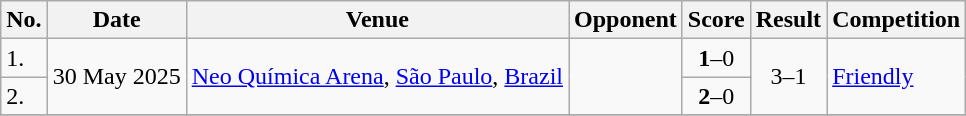<table class="wikitable">
<tr>
<th>No.</th>
<th>Date</th>
<th>Venue</th>
<th>Opponent</th>
<th>Score</th>
<th>Result</th>
<th>Competition</th>
</tr>
<tr>
<td>1.</td>
<td rowspan=2>30 May 2025</td>
<td rowspan=2><a href='#'>Neo Química Arena</a>, <a href='#'>São Paulo</a>, <a href='#'>Brazil</a></td>
<td rowspan=2></td>
<td align=center><strong>1</strong>–0</td>
<td rowspan=2 align=center>3–1</td>
<td rowspan=2><a href='#'>Friendly</a></td>
</tr>
<tr>
<td>2.</td>
<td align=center><strong>2</strong>–0</td>
</tr>
<tr>
</tr>
</table>
